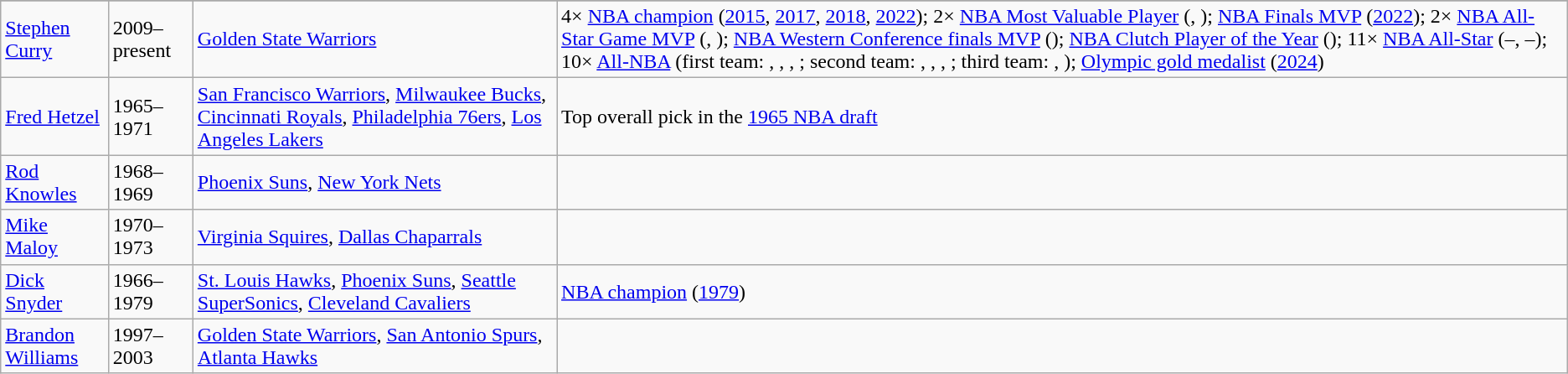<table class="wikitable">
<tr>
</tr>
<tr>
<td><a href='#'>Stephen Curry</a></td>
<td>2009–present</td>
<td><a href='#'>Golden State Warriors</a></td>
<td>4× <a href='#'>NBA champion</a> (<a href='#'>2015</a>, <a href='#'>2017</a>, <a href='#'>2018</a>, <a href='#'>2022</a>); 2× <a href='#'>NBA Most Valuable Player</a> (, ); <a href='#'>NBA Finals MVP</a> (<a href='#'>2022</a>); 2× <a href='#'>NBA All-Star Game MVP</a> (, ); <a href='#'>NBA Western Conference finals MVP</a> (); <a href='#'>NBA Clutch Player of the Year</a> (); 11× <a href='#'>NBA All-Star</a> (–, –); 10× <a href='#'>All-NBA</a> (first team: , , , ; second team: , , , ; third team: , ); <a href='#'>Olympic gold medalist</a> (<a href='#'>2024</a>)</td>
</tr>
<tr>
<td><a href='#'>Fred Hetzel</a></td>
<td>1965–1971</td>
<td><a href='#'>San Francisco Warriors</a>, <a href='#'>Milwaukee Bucks</a>, <a href='#'>Cincinnati Royals</a>, <a href='#'>Philadelphia 76ers</a>, <a href='#'>Los Angeles Lakers</a></td>
<td>Top overall pick in the <a href='#'>1965 NBA draft</a></td>
</tr>
<tr>
<td><a href='#'>Rod Knowles</a></td>
<td>1968–1969</td>
<td><a href='#'>Phoenix Suns</a>, <a href='#'>New York Nets</a></td>
<td></td>
</tr>
<tr>
<td><a href='#'>Mike Maloy</a></td>
<td>1970–1973</td>
<td><a href='#'>Virginia Squires</a>, <a href='#'>Dallas Chaparrals</a></td>
<td></td>
</tr>
<tr>
<td><a href='#'>Dick Snyder</a></td>
<td>1966–1979</td>
<td><a href='#'>St. Louis Hawks</a>, <a href='#'>Phoenix Suns</a>, <a href='#'>Seattle SuperSonics</a>, <a href='#'>Cleveland Cavaliers</a></td>
<td><a href='#'>NBA champion</a> (<a href='#'>1979</a>)</td>
</tr>
<tr>
<td><a href='#'>Brandon Williams</a></td>
<td>1997–2003</td>
<td><a href='#'>Golden State Warriors</a>, <a href='#'>San Antonio Spurs</a>, <a href='#'>Atlanta Hawks</a></td>
<td></td>
</tr>
</table>
